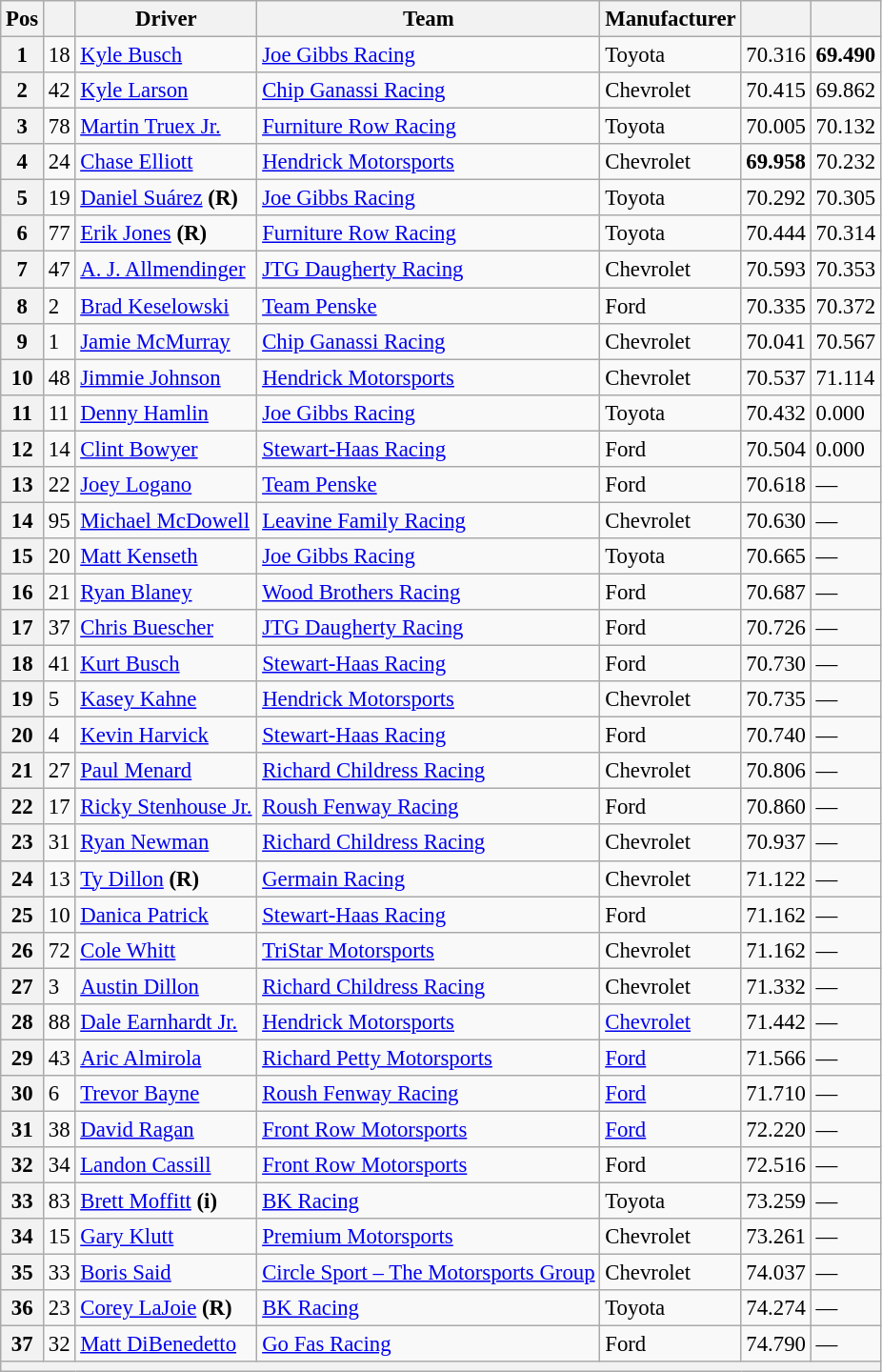<table class="wikitable" style="font-size:95%">
<tr>
<th>Pos</th>
<th></th>
<th>Driver</th>
<th>Team</th>
<th>Manufacturer</th>
<th></th>
<th></th>
</tr>
<tr>
<th>1</th>
<td>18</td>
<td><a href='#'>Kyle Busch</a></td>
<td><a href='#'>Joe Gibbs Racing</a></td>
<td>Toyota</td>
<td>70.316</td>
<td><strong>69.490</strong></td>
</tr>
<tr>
<th>2</th>
<td>42</td>
<td><a href='#'>Kyle Larson</a></td>
<td><a href='#'>Chip Ganassi Racing</a></td>
<td>Chevrolet</td>
<td>70.415</td>
<td>69.862</td>
</tr>
<tr>
<th>3</th>
<td>78</td>
<td><a href='#'>Martin Truex Jr.</a></td>
<td><a href='#'>Furniture Row Racing</a></td>
<td>Toyota</td>
<td>70.005</td>
<td>70.132</td>
</tr>
<tr>
<th>4</th>
<td>24</td>
<td><a href='#'>Chase Elliott</a></td>
<td><a href='#'>Hendrick Motorsports</a></td>
<td>Chevrolet</td>
<td><strong>69.958</strong></td>
<td>70.232</td>
</tr>
<tr>
<th>5</th>
<td>19</td>
<td><a href='#'>Daniel Suárez</a> <strong>(R)</strong></td>
<td><a href='#'>Joe Gibbs Racing</a></td>
<td>Toyota</td>
<td>70.292</td>
<td>70.305</td>
</tr>
<tr>
<th>6</th>
<td>77</td>
<td><a href='#'>Erik Jones</a> <strong>(R)</strong></td>
<td><a href='#'>Furniture Row Racing</a></td>
<td>Toyota</td>
<td>70.444</td>
<td>70.314</td>
</tr>
<tr>
<th>7</th>
<td>47</td>
<td><a href='#'>A. J. Allmendinger</a></td>
<td><a href='#'>JTG Daugherty Racing</a></td>
<td>Chevrolet</td>
<td>70.593</td>
<td>70.353</td>
</tr>
<tr>
<th>8</th>
<td>2</td>
<td><a href='#'>Brad Keselowski</a></td>
<td><a href='#'>Team Penske</a></td>
<td>Ford</td>
<td>70.335</td>
<td>70.372</td>
</tr>
<tr>
<th>9</th>
<td>1</td>
<td><a href='#'>Jamie McMurray</a></td>
<td><a href='#'>Chip Ganassi Racing</a></td>
<td>Chevrolet</td>
<td>70.041</td>
<td>70.567</td>
</tr>
<tr>
<th>10</th>
<td>48</td>
<td><a href='#'>Jimmie Johnson</a></td>
<td><a href='#'>Hendrick Motorsports</a></td>
<td>Chevrolet</td>
<td>70.537</td>
<td>71.114</td>
</tr>
<tr>
<th>11</th>
<td>11</td>
<td><a href='#'>Denny Hamlin</a></td>
<td><a href='#'>Joe Gibbs Racing</a></td>
<td>Toyota</td>
<td>70.432</td>
<td>0.000</td>
</tr>
<tr>
<th>12</th>
<td>14</td>
<td><a href='#'>Clint Bowyer</a></td>
<td><a href='#'>Stewart-Haas Racing</a></td>
<td>Ford</td>
<td>70.504</td>
<td>0.000</td>
</tr>
<tr>
<th>13</th>
<td>22</td>
<td><a href='#'>Joey Logano</a></td>
<td><a href='#'>Team Penske</a></td>
<td>Ford</td>
<td>70.618</td>
<td>—</td>
</tr>
<tr>
<th>14</th>
<td>95</td>
<td><a href='#'>Michael McDowell</a></td>
<td><a href='#'>Leavine Family Racing</a></td>
<td>Chevrolet</td>
<td>70.630</td>
<td>—</td>
</tr>
<tr>
<th>15</th>
<td>20</td>
<td><a href='#'>Matt Kenseth</a></td>
<td><a href='#'>Joe Gibbs Racing</a></td>
<td>Toyota</td>
<td>70.665</td>
<td>—</td>
</tr>
<tr>
<th>16</th>
<td>21</td>
<td><a href='#'>Ryan Blaney</a></td>
<td><a href='#'>Wood Brothers Racing</a></td>
<td>Ford</td>
<td>70.687</td>
<td>—</td>
</tr>
<tr>
<th>17</th>
<td>37</td>
<td><a href='#'>Chris Buescher</a></td>
<td><a href='#'>JTG Daugherty Racing</a></td>
<td>Ford</td>
<td>70.726</td>
<td>—</td>
</tr>
<tr>
<th>18</th>
<td>41</td>
<td><a href='#'>Kurt Busch</a></td>
<td><a href='#'>Stewart-Haas Racing</a></td>
<td>Ford</td>
<td>70.730</td>
<td>—</td>
</tr>
<tr>
<th>19</th>
<td>5</td>
<td><a href='#'>Kasey Kahne</a></td>
<td><a href='#'>Hendrick Motorsports</a></td>
<td>Chevrolet</td>
<td>70.735</td>
<td>—</td>
</tr>
<tr>
<th>20</th>
<td>4</td>
<td><a href='#'>Kevin Harvick</a></td>
<td><a href='#'>Stewart-Haas Racing</a></td>
<td>Ford</td>
<td>70.740</td>
<td>—</td>
</tr>
<tr>
<th>21</th>
<td>27</td>
<td><a href='#'>Paul Menard</a></td>
<td><a href='#'>Richard Childress Racing</a></td>
<td>Chevrolet</td>
<td>70.806</td>
<td>—</td>
</tr>
<tr>
<th>22</th>
<td>17</td>
<td><a href='#'>Ricky Stenhouse Jr.</a></td>
<td><a href='#'>Roush Fenway Racing</a></td>
<td>Ford</td>
<td>70.860</td>
<td>—</td>
</tr>
<tr>
<th>23</th>
<td>31</td>
<td><a href='#'>Ryan Newman</a></td>
<td><a href='#'>Richard Childress Racing</a></td>
<td>Chevrolet</td>
<td>70.937</td>
<td>—</td>
</tr>
<tr>
<th>24</th>
<td>13</td>
<td><a href='#'>Ty Dillon</a> <strong>(R)</strong></td>
<td><a href='#'>Germain Racing</a></td>
<td>Chevrolet</td>
<td>71.122</td>
<td>—</td>
</tr>
<tr>
<th>25</th>
<td>10</td>
<td><a href='#'>Danica Patrick</a></td>
<td><a href='#'>Stewart-Haas Racing</a></td>
<td>Ford</td>
<td>71.162</td>
<td>—</td>
</tr>
<tr>
<th>26</th>
<td>72</td>
<td><a href='#'>Cole Whitt</a></td>
<td><a href='#'>TriStar Motorsports</a></td>
<td>Chevrolet</td>
<td>71.162</td>
<td>—</td>
</tr>
<tr>
<th>27</th>
<td>3</td>
<td><a href='#'>Austin Dillon</a></td>
<td><a href='#'>Richard Childress Racing</a></td>
<td>Chevrolet</td>
<td>71.332</td>
<td>—</td>
</tr>
<tr>
<th>28</th>
<td>88</td>
<td><a href='#'>Dale Earnhardt Jr.</a></td>
<td><a href='#'>Hendrick Motorsports</a></td>
<td><a href='#'>Chevrolet</a></td>
<td>71.442</td>
<td>—</td>
</tr>
<tr>
<th>29</th>
<td>43</td>
<td><a href='#'>Aric Almirola</a></td>
<td><a href='#'>Richard Petty Motorsports</a></td>
<td><a href='#'>Ford</a></td>
<td>71.566</td>
<td>—</td>
</tr>
<tr>
<th>30</th>
<td>6</td>
<td><a href='#'>Trevor Bayne</a></td>
<td><a href='#'>Roush Fenway Racing</a></td>
<td><a href='#'>Ford</a></td>
<td>71.710</td>
<td>—</td>
</tr>
<tr>
<th>31</th>
<td>38</td>
<td><a href='#'>David Ragan</a></td>
<td><a href='#'>Front Row Motorsports</a></td>
<td><a href='#'>Ford</a></td>
<td>72.220</td>
<td>—</td>
</tr>
<tr>
<th>32</th>
<td>34</td>
<td><a href='#'>Landon Cassill</a></td>
<td><a href='#'>Front Row Motorsports</a></td>
<td>Ford</td>
<td>72.516</td>
<td>—</td>
</tr>
<tr>
<th>33</th>
<td>83</td>
<td><a href='#'>Brett Moffitt</a> <strong>(i)</strong></td>
<td><a href='#'>BK Racing</a></td>
<td>Toyota</td>
<td>73.259</td>
<td>—</td>
</tr>
<tr>
<th>34</th>
<td>15</td>
<td><a href='#'>Gary Klutt</a></td>
<td><a href='#'>Premium Motorsports</a></td>
<td>Chevrolet</td>
<td>73.261</td>
<td>—</td>
</tr>
<tr>
<th>35</th>
<td>33</td>
<td><a href='#'>Boris Said</a></td>
<td><a href='#'>Circle Sport – The Motorsports Group</a></td>
<td>Chevrolet</td>
<td>74.037</td>
<td>—</td>
</tr>
<tr>
<th>36</th>
<td>23</td>
<td><a href='#'>Corey LaJoie</a> <strong>(R)</strong></td>
<td><a href='#'>BK Racing</a></td>
<td>Toyota</td>
<td>74.274</td>
<td>—</td>
</tr>
<tr>
<th>37</th>
<td>32</td>
<td><a href='#'>Matt DiBenedetto</a></td>
<td><a href='#'>Go Fas Racing</a></td>
<td>Ford</td>
<td>74.790</td>
<td>—</td>
</tr>
<tr>
<th colspan="7"></th>
</tr>
</table>
